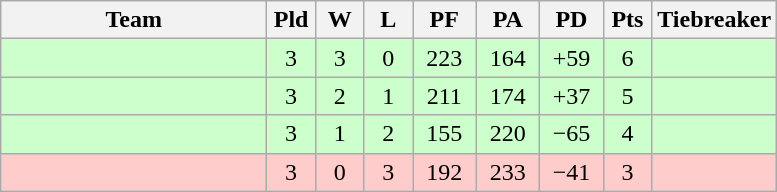<table class="wikitable" style="text-align:center;">
<tr>
<th width=170>Team</th>
<th width=25>Pld</th>
<th width=25>W</th>
<th width=25>L</th>
<th width=35>PF</th>
<th width=35>PA</th>
<th width=35>PD</th>
<th width=25>Pts</th>
<th width=50>Tiebreaker</th>
</tr>
<tr bgcolor=#ccffcc>
<td align="left"></td>
<td>3</td>
<td>3</td>
<td>0</td>
<td>223</td>
<td>164</td>
<td>+59</td>
<td>6</td>
<td></td>
</tr>
<tr bgcolor=#ccffcc>
<td align="left"></td>
<td>3</td>
<td>2</td>
<td>1</td>
<td>211</td>
<td>174</td>
<td>+37</td>
<td>5</td>
<td></td>
</tr>
<tr bgcolor=#ccffcc>
<td align="left"></td>
<td>3</td>
<td>1</td>
<td>2</td>
<td>155</td>
<td>220</td>
<td>−65</td>
<td>4</td>
<td></td>
</tr>
<tr bgcolor=#ffcccc>
<td align="left"></td>
<td>3</td>
<td>0</td>
<td>3</td>
<td>192</td>
<td>233</td>
<td>−41</td>
<td>3</td>
<td></td>
</tr>
</table>
